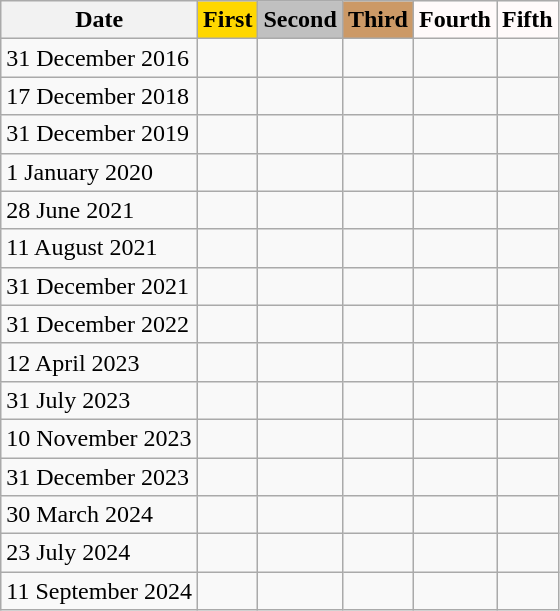<table class="wikitable">
<tr>
<th>Date</th>
<th style="background-color:gold;">First</th>
<th style="background-color:silver;">Second</th>
<th style="background-color:#c96;">Third</th>
<th style="background-color:snow;">Fourth</th>
<th style="background-color:snow;">Fifth</th>
</tr>
<tr>
<td>31 December 2016</td>
<td></td>
<td></td>
<td></td>
<td></td>
<td></td>
</tr>
<tr>
<td>17 December 2018</td>
<td></td>
<td></td>
<td></td>
<td></td>
<td></td>
</tr>
<tr>
<td>31 December 2019</td>
<td></td>
<td></td>
<td></td>
<td></td>
<td></td>
</tr>
<tr>
<td>1 January 2020</td>
<td></td>
<td></td>
<td></td>
<td></td>
<td></td>
</tr>
<tr>
<td>28 June 2021</td>
<td></td>
<td></td>
<td></td>
<td></td>
<td></td>
</tr>
<tr>
<td>11 August 2021</td>
<td></td>
<td></td>
<td></td>
<td></td>
<td></td>
</tr>
<tr>
<td>31 December 2021</td>
<td></td>
<td></td>
<td></td>
<td></td>
<td></td>
</tr>
<tr>
<td>31 December 2022</td>
<td></td>
<td></td>
<td></td>
<td></td>
<td></td>
</tr>
<tr>
<td>12 April 2023</td>
<td></td>
<td></td>
<td></td>
<td></td>
<td></td>
</tr>
<tr>
<td>31 July 2023</td>
<td></td>
<td></td>
<td></td>
<td></td>
<td></td>
</tr>
<tr>
<td>10 November 2023</td>
<td></td>
<td></td>
<td></td>
<td></td>
<td></td>
</tr>
<tr>
<td>31 December 2023</td>
<td></td>
<td></td>
<td></td>
<td></td>
<td></td>
</tr>
<tr>
<td>30 March 2024</td>
<td></td>
<td></td>
<td></td>
<td></td>
<td></td>
</tr>
<tr>
<td>23 July 2024</td>
<td></td>
<td></td>
<td></td>
<td></td>
<td></td>
</tr>
<tr>
<td>11 September 2024</td>
<td></td>
<td></td>
<td></td>
<td></td>
<td></td>
</tr>
</table>
